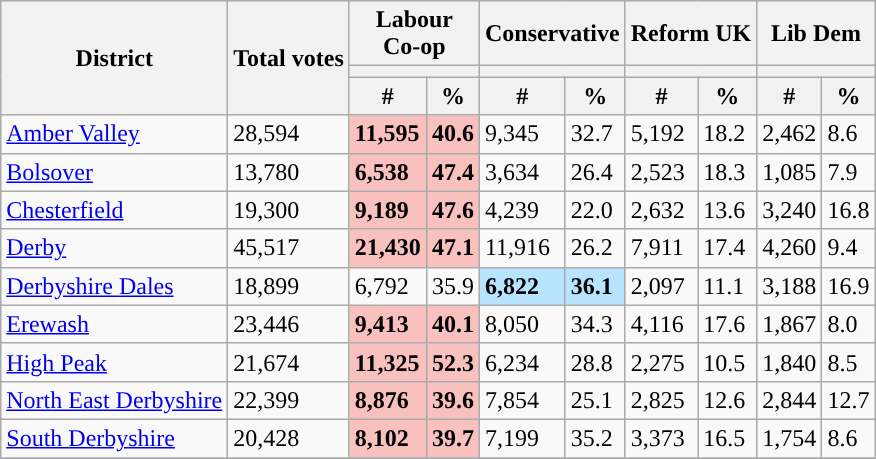<table class="wikitable sortable">
<tr>
<th rowspan=3>District</th>
<th rowspan=3>Total votes</th>
<th colspan="2">Labour<br>Co-op</th>
<th colspan="2">Conservative</th>
<th colspan="2">Reform UK</th>
<th colspan="2">Lib Dem</th>
</tr>
<tr>
<th colspan="2" style="background:"></th>
<th colspan="2" style="background:"></th>
<th colspan="2" style="background:"></th>
<th colspan="2" style="background:"></th>
</tr>
<tr>
<th>#</th>
<th>%</th>
<th>#</th>
<th>%</th>
<th>#</th>
<th>%</th>
<th>#</th>
<th>%</th>
</tr>
<tr>
<td><a href='#'>Amber Valley</a></td>
<td>28,594</td>
<td style="background:#F8C1BE;"><strong>11,595</strong></td>
<td style="background:#F8C1BE;"><strong>40.6</strong></td>
<td>9,345</td>
<td>32.7</td>
<td>5,192</td>
<td>18.2</td>
<td>2,462</td>
<td>8.6</td>
</tr>
<tr>
<td><a href='#'>Bolsover</a></td>
<td>13,780</td>
<td style="background:#F8C1BE;"><strong>6,538</strong></td>
<td style="background:#F8C1BE;"><strong>47.4</strong></td>
<td>3,634</td>
<td>26.4</td>
<td>2,523</td>
<td>18.3</td>
<td>1,085</td>
<td>7.9</td>
</tr>
<tr>
<td><a href='#'>Chesterfield</a></td>
<td>19,300</td>
<td style="background:#F8C1BE;"><strong>9,189</strong></td>
<td style="background:#F8C1BE;"><strong>47.6</strong></td>
<td>4,239</td>
<td>22.0</td>
<td>2,632</td>
<td>13.6</td>
<td>3,240</td>
<td>16.8</td>
</tr>
<tr>
<td><a href='#'>Derby</a></td>
<td>45,517</td>
<td style="background:#F8C1BE;"><strong>21,430</strong></td>
<td style="background:#F8C1BE;"><strong>47.1</strong></td>
<td>11,916</td>
<td>26.2</td>
<td>7,911</td>
<td>17.4</td>
<td>4,260</td>
<td>9.4</td>
</tr>
<tr>
<td><a href='#'>Derbyshire Dales</a></td>
<td>18,899</td>
<td>6,792</td>
<td>35.9</td>
<td style="background:#B9E4FF;"><strong>6,822</strong></td>
<td style="background:#B9E4FF;"><strong>36.1</strong></td>
<td>2,097</td>
<td>11.1</td>
<td>3,188</td>
<td>16.9</td>
</tr>
<tr>
<td><a href='#'>Erewash</a></td>
<td>23,446</td>
<td style="background:#F8C1BE;"><strong>9,413</strong></td>
<td style="background:#F8C1BE;"><strong>40.1</strong></td>
<td>8,050</td>
<td>34.3</td>
<td>4,116</td>
<td>17.6</td>
<td>1,867</td>
<td>8.0</td>
</tr>
<tr>
<td><a href='#'>High Peak</a></td>
<td>21,674</td>
<td style="background:#F8C1BE;"><strong>11,325</strong></td>
<td style="background:#F8C1BE;"><strong>52.3</strong></td>
<td>6,234</td>
<td>28.8</td>
<td>2,275</td>
<td>10.5</td>
<td>1,840</td>
<td>8.5</td>
</tr>
<tr>
<td><a href='#'>North East Derbyshire</a></td>
<td>22,399</td>
<td style="background:#F8C1BE;"><strong>8,876</strong></td>
<td style="background:#F8C1BE;"><strong>39.6</strong></td>
<td>7,854</td>
<td>25.1</td>
<td>2,825</td>
<td>12.6</td>
<td>2,844</td>
<td>12.7</td>
</tr>
<tr>
<td><a href='#'>South Derbyshire</a></td>
<td>20,428</td>
<td style="background:#F8C1BE;"><strong>8,102</strong></td>
<td style="background:#F8C1BE;"><strong>39.7</strong></td>
<td>7,199</td>
<td>35.2</td>
<td>3,373</td>
<td>16.5</td>
<td>1,754</td>
<td>8.6</td>
</tr>
<tr>
</tr>
</table>
